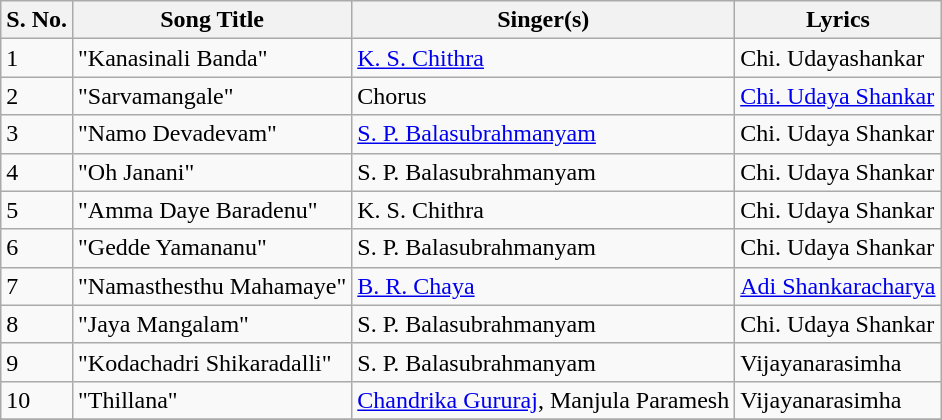<table class="wikitable">
<tr>
<th>S. No.</th>
<th>Song Title</th>
<th>Singer(s)</th>
<th>Lyrics</th>
</tr>
<tr>
<td>1</td>
<td>"Kanasinali Banda"</td>
<td><a href='#'>K. S. Chithra</a></td>
<td>Chi. Udayashankar</td>
</tr>
<tr>
<td>2</td>
<td>"Sarvamangale"</td>
<td>Chorus</td>
<td><a href='#'>Chi. Udaya Shankar</a></td>
</tr>
<tr>
<td>3</td>
<td>"Namo Devadevam"</td>
<td><a href='#'>S. P. Balasubrahmanyam</a></td>
<td>Chi. Udaya Shankar</td>
</tr>
<tr>
<td>4</td>
<td>"Oh Janani"</td>
<td>S. P. Balasubrahmanyam</td>
<td>Chi. Udaya Shankar</td>
</tr>
<tr>
<td>5</td>
<td>"Amma Daye Baradenu"</td>
<td>K. S. Chithra</td>
<td>Chi. Udaya Shankar</td>
</tr>
<tr>
<td>6</td>
<td>"Gedde Yamananu"</td>
<td>S. P. Balasubrahmanyam</td>
<td>Chi. Udaya Shankar</td>
</tr>
<tr>
<td>7</td>
<td>"Namasthesthu Mahamaye"</td>
<td><a href='#'>B. R. Chaya</a></td>
<td><a href='#'>Adi Shankaracharya</a></td>
</tr>
<tr>
<td>8</td>
<td>"Jaya Mangalam"</td>
<td>S. P. Balasubrahmanyam</td>
<td>Chi. Udaya Shankar</td>
</tr>
<tr>
<td>9</td>
<td>"Kodachadri Shikaradalli"</td>
<td>S. P. Balasubrahmanyam</td>
<td>Vijayanarasimha</td>
</tr>
<tr>
<td>10</td>
<td>"Thillana"</td>
<td><a href='#'>Chandrika Gururaj</a>, Manjula Paramesh</td>
<td>Vijayanarasimha</td>
</tr>
<tr>
</tr>
</table>
